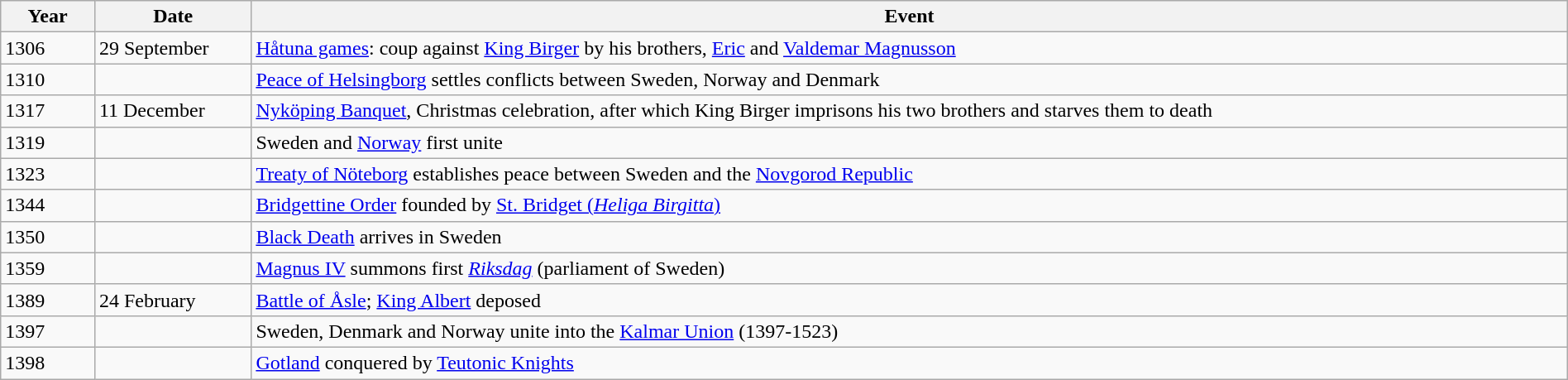<table class="wikitable" width="100%">
<tr>
<th style="width: 6%;">Year</th>
<th style="width: 10%;">Date</th>
<th>Event</th>
</tr>
<tr>
<td>1306</td>
<td>29 September</td>
<td><a href='#'>Håtuna games</a>: coup against <a href='#'>King Birger</a> by his brothers, <a href='#'>Eric</a> and <a href='#'>Valdemar Magnusson</a></td>
</tr>
<tr>
<td>1310</td>
<td></td>
<td><a href='#'>Peace of Helsingborg</a> settles conflicts between Sweden, Norway and Denmark</td>
</tr>
<tr>
<td>1317</td>
<td>11 December</td>
<td><a href='#'>Nyköping Banquet</a>, Christmas celebration, after which King Birger imprisons his two brothers and starves them to death</td>
</tr>
<tr>
<td>1319</td>
<td></td>
<td>Sweden and <a href='#'>Norway</a> first unite</td>
</tr>
<tr>
<td>1323</td>
<td></td>
<td><a href='#'>Treaty of Nöteborg</a> establishes peace between Sweden and the <a href='#'>Novgorod Republic</a></td>
</tr>
<tr>
<td>1344</td>
<td></td>
<td><a href='#'>Bridgettine Order</a> founded by <a href='#'>St. Bridget (<em>Heliga Birgitta</em>)</a></td>
</tr>
<tr>
<td>1350</td>
<td></td>
<td><a href='#'>Black Death</a> arrives in Sweden</td>
</tr>
<tr>
<td>1359</td>
<td></td>
<td><a href='#'>Magnus IV</a> summons first <em><a href='#'>Riksdag</a></em> (parliament of Sweden)</td>
</tr>
<tr>
<td>1389</td>
<td>24 February</td>
<td><a href='#'>Battle of Åsle</a>; <a href='#'>King Albert</a> deposed</td>
</tr>
<tr>
<td>1397</td>
<td></td>
<td>Sweden, Denmark and Norway unite into the <a href='#'>Kalmar Union</a> (1397-1523)</td>
</tr>
<tr>
<td>1398</td>
<td></td>
<td><a href='#'>Gotland</a> conquered by <a href='#'>Teutonic Knights</a></td>
</tr>
</table>
